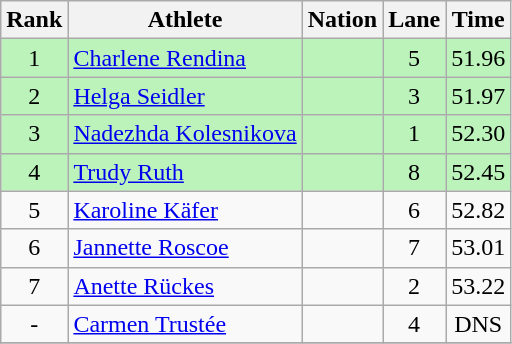<table class="wikitable sortable" style="text-align:center">
<tr>
<th>Rank</th>
<th>Athlete</th>
<th>Nation</th>
<th>Lane</th>
<th>Time</th>
</tr>
<tr bgcolor=bbf3bb>
<td>1</td>
<td align=left><a href='#'>Charlene Rendina</a></td>
<td align=left></td>
<td>5</td>
<td>51.96</td>
</tr>
<tr bgcolor=bbf3bb>
<td>2</td>
<td align=left><a href='#'>Helga Seidler</a></td>
<td align=left></td>
<td>3</td>
<td>51.97</td>
</tr>
<tr bgcolor=bbf3bb>
<td>3</td>
<td align=left><a href='#'>Nadezhda Kolesnikova</a></td>
<td align=left></td>
<td>1</td>
<td>52.30</td>
</tr>
<tr bgcolor=bbf3bb>
<td>4</td>
<td align=left><a href='#'>Trudy Ruth</a></td>
<td align=left></td>
<td>8</td>
<td>52.45</td>
</tr>
<tr>
<td>5</td>
<td align=left><a href='#'>Karoline Käfer</a></td>
<td align=left></td>
<td>6</td>
<td>52.82</td>
</tr>
<tr>
<td>6</td>
<td align=left><a href='#'>Jannette Roscoe</a></td>
<td align=left></td>
<td>7</td>
<td>53.01</td>
</tr>
<tr>
<td>7</td>
<td align=left><a href='#'>Anette Rückes</a></td>
<td align=left></td>
<td>2</td>
<td>53.22</td>
</tr>
<tr>
<td>-</td>
<td align=left><a href='#'>Carmen Trustée</a></td>
<td align=left></td>
<td>4</td>
<td>DNS</td>
</tr>
<tr>
</tr>
</table>
